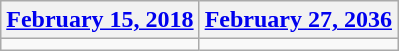<table class=wikitable>
<tr>
<th><a href='#'>February 15, 2018</a></th>
<th><a href='#'>February 27, 2036</a></th>
</tr>
<tr>
<td></td>
<td></td>
</tr>
</table>
